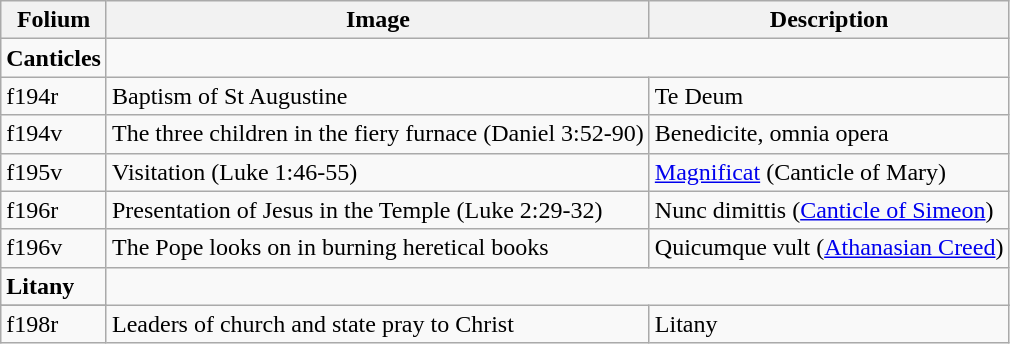<table class=" wikitable vatop collapsible collapsed ">
<tr>
<th scope=col>Folium</th>
<th scope=col>Image</th>
<th scope=col>Description</th>
</tr>
<tr>
<td><strong>Canticles</strong></td>
</tr>
<tr>
<td>f194r</td>
<td>Baptism of St Augustine</td>
<td>Te Deum</td>
</tr>
<tr>
<td>f194v</td>
<td>The three children in the fiery furnace (Daniel 3:52-90)</td>
<td>Benedicite, omnia opera</td>
</tr>
<tr>
<td>f195v</td>
<td>Visitation (Luke 1:46-55)</td>
<td><a href='#'>Magnificat</a> (Canticle of Mary)</td>
</tr>
<tr>
<td>f196r</td>
<td>Presentation of Jesus in the Temple (Luke 2:29-32)</td>
<td>Nunc dimittis (<a href='#'>Canticle of Simeon</a>)</td>
</tr>
<tr>
<td>f196v</td>
<td>The Pope looks on in burning heretical books</td>
<td>Quicumque vult (<a href='#'>Athanasian Creed</a>)</td>
</tr>
<tr>
<td><strong>Litany</strong></td>
</tr>
<tr>
</tr>
<tr>
<td>f198r</td>
<td>Leaders of church and state pray to Christ</td>
<td>Litany</td>
</tr>
</table>
